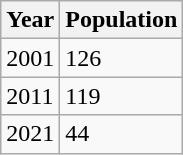<table class="wikitable">
<tr>
<th>Year</th>
<th>Population</th>
</tr>
<tr>
<td>2001</td>
<td>126</td>
</tr>
<tr>
<td>2011</td>
<td>119</td>
</tr>
<tr>
<td>2021</td>
<td>44</td>
</tr>
</table>
